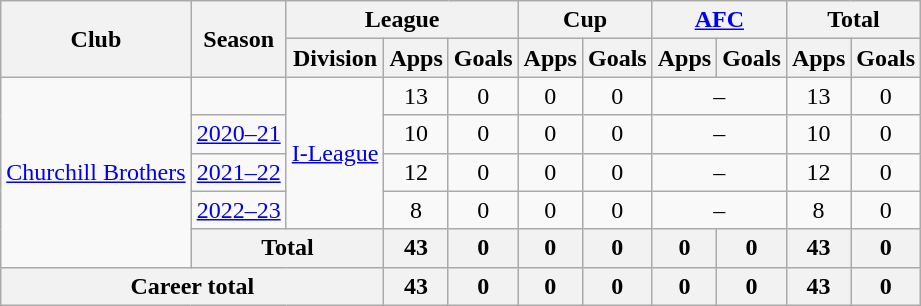<table class="wikitable" style="text-align: center;">
<tr>
<th rowspan="2">Club</th>
<th rowspan="2">Season</th>
<th colspan="3">League</th>
<th colspan="2">Cup</th>
<th colspan="2"><a href='#'>AFC</a></th>
<th colspan="2">Total</th>
</tr>
<tr>
<th>Division</th>
<th>Apps</th>
<th>Goals</th>
<th>Apps</th>
<th>Goals</th>
<th>Apps</th>
<th>Goals</th>
<th>Apps</th>
<th>Goals</th>
</tr>
<tr>
<td rowspan="5"><a href='#'>Churchill Brothers</a></td>
<td></td>
<td rowspan="4"><a href='#'>I-League</a></td>
<td>13</td>
<td>0</td>
<td>0</td>
<td>0</td>
<td colspan="2">–</td>
<td>13</td>
<td>0</td>
</tr>
<tr>
<td><a href='#'>2020–21</a></td>
<td>10</td>
<td>0</td>
<td>0</td>
<td>0</td>
<td colspan="2">–</td>
<td>10</td>
<td>0</td>
</tr>
<tr>
<td><a href='#'>2021–22</a></td>
<td>12</td>
<td>0</td>
<td>0</td>
<td>0</td>
<td colspan="2">–</td>
<td>12</td>
<td>0</td>
</tr>
<tr>
<td><a href='#'>2022–23</a></td>
<td>8</td>
<td>0</td>
<td>0</td>
<td>0</td>
<td colspan="2">–</td>
<td>8</td>
<td>0</td>
</tr>
<tr>
<th colspan="2">Total</th>
<th>43</th>
<th>0</th>
<th>0</th>
<th>0</th>
<th>0</th>
<th>0</th>
<th>43</th>
<th>0</th>
</tr>
<tr>
<th colspan="3">Career total</th>
<th>43</th>
<th>0</th>
<th>0</th>
<th>0</th>
<th>0</th>
<th>0</th>
<th>43</th>
<th>0</th>
</tr>
</table>
